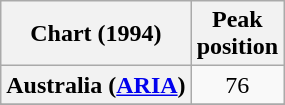<table class="wikitable sortable plainrowheaders" style="text-align:center">
<tr>
<th>Chart (1994)</th>
<th>Peak<br>position</th>
</tr>
<tr>
<th scope="row">Australia (<a href='#'>ARIA</a>)</th>
<td>76</td>
</tr>
<tr>
</tr>
<tr>
</tr>
<tr>
</tr>
<tr>
</tr>
<tr>
</tr>
</table>
